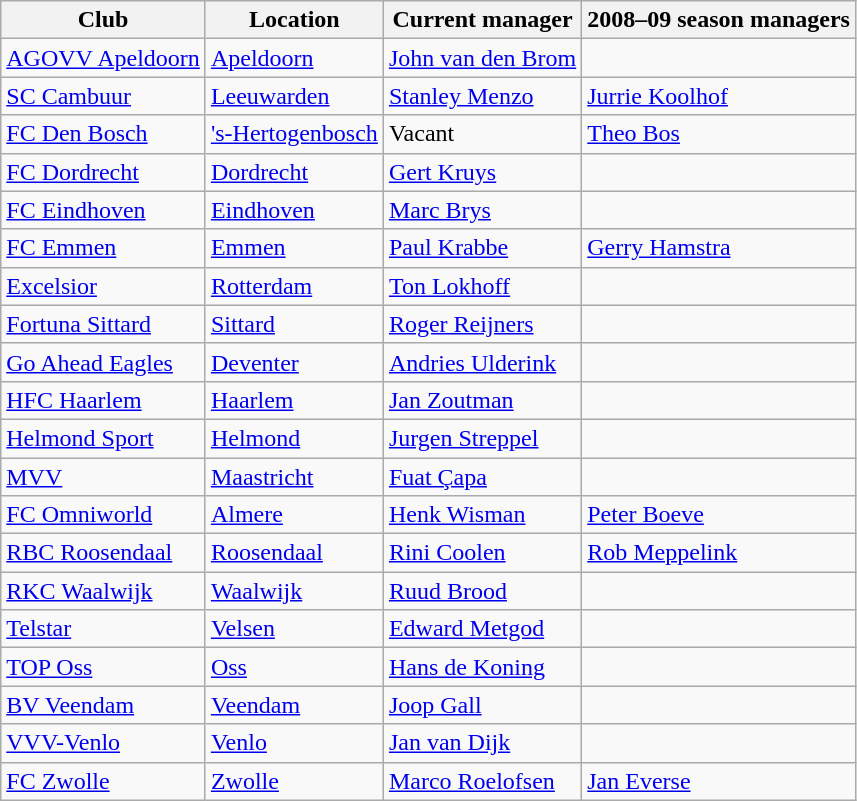<table class="wikitable">
<tr>
<th>Club</th>
<th>Location</th>
<th>Current manager</th>
<th>2008–09 season managers</th>
</tr>
<tr --->
<td><a href='#'>AGOVV Apeldoorn</a></td>
<td><a href='#'>Apeldoorn</a></td>
<td> <a href='#'>John van den Brom</a></td>
<td></td>
</tr>
<tr>
<td><a href='#'>SC Cambuur</a></td>
<td><a href='#'>Leeuwarden</a></td>
<td> <a href='#'>Stanley Menzo</a></td>
<td> <a href='#'>Jurrie Koolhof</a></td>
</tr>
<tr --->
<td><a href='#'>FC Den Bosch</a></td>
<td><a href='#'>'s-Hertogenbosch</a></td>
<td>Vacant</td>
<td> <a href='#'>Theo Bos</a></td>
</tr>
<tr --->
<td><a href='#'>FC Dordrecht</a></td>
<td><a href='#'>Dordrecht</a></td>
<td> <a href='#'>Gert Kruys</a></td>
<td></td>
</tr>
<tr --->
<td><a href='#'>FC Eindhoven</a></td>
<td><a href='#'>Eindhoven</a></td>
<td> <a href='#'>Marc Brys</a></td>
<td></td>
</tr>
<tr --->
<td><a href='#'>FC Emmen</a></td>
<td><a href='#'>Emmen</a></td>
<td> <a href='#'>Paul Krabbe</a></td>
<td> <a href='#'>Gerry Hamstra</a></td>
</tr>
<tr --->
<td><a href='#'>Excelsior</a></td>
<td><a href='#'>Rotterdam</a></td>
<td> <a href='#'>Ton Lokhoff</a></td>
<td></td>
</tr>
<tr --->
<td><a href='#'>Fortuna Sittard</a></td>
<td><a href='#'>Sittard</a></td>
<td> <a href='#'>Roger Reijners</a></td>
<td></td>
</tr>
<tr --->
<td><a href='#'>Go Ahead Eagles</a></td>
<td><a href='#'>Deventer</a></td>
<td> <a href='#'>Andries Ulderink</a></td>
<td></td>
</tr>
<tr --->
<td><a href='#'>HFC Haarlem</a></td>
<td><a href='#'>Haarlem</a></td>
<td> <a href='#'>Jan Zoutman</a></td>
<td></td>
</tr>
<tr --->
<td><a href='#'>Helmond Sport</a></td>
<td><a href='#'>Helmond</a></td>
<td> <a href='#'>Jurgen Streppel</a></td>
<td></td>
</tr>
<tr --->
<td><a href='#'>MVV</a></td>
<td><a href='#'>Maastricht</a></td>
<td> <a href='#'>Fuat Çapa</a></td>
<td></td>
</tr>
<tr --->
<td><a href='#'>FC Omniworld</a></td>
<td><a href='#'>Almere</a></td>
<td> <a href='#'>Henk Wisman</a></td>
<td> <a href='#'>Peter Boeve</a></td>
</tr>
<tr --->
<td><a href='#'>RBC Roosendaal</a></td>
<td><a href='#'>Roosendaal</a></td>
<td> <a href='#'>Rini Coolen</a></td>
<td> <a href='#'>Rob Meppelink</a></td>
</tr>
<tr --->
<td><a href='#'>RKC Waalwijk</a></td>
<td><a href='#'>Waalwijk</a></td>
<td> <a href='#'>Ruud Brood</a></td>
<td></td>
</tr>
<tr --->
<td><a href='#'>Telstar</a></td>
<td><a href='#'>Velsen</a></td>
<td> <a href='#'>Edward Metgod</a></td>
<td></td>
</tr>
<tr --->
<td><a href='#'>TOP Oss</a></td>
<td><a href='#'>Oss</a></td>
<td> <a href='#'>Hans de Koning</a></td>
<td></td>
</tr>
<tr --->
<td><a href='#'>BV Veendam</a></td>
<td><a href='#'>Veendam</a></td>
<td> <a href='#'>Joop Gall</a></td>
<td></td>
</tr>
<tr --->
<td><a href='#'>VVV-Venlo</a></td>
<td><a href='#'>Venlo</a></td>
<td> <a href='#'>Jan van Dijk</a></td>
<td></td>
</tr>
<tr --->
<td><a href='#'>FC Zwolle</a></td>
<td><a href='#'>Zwolle</a></td>
<td> <a href='#'>Marco Roelofsen</a></td>
<td> <a href='#'>Jan Everse</a></td>
</tr>
</table>
